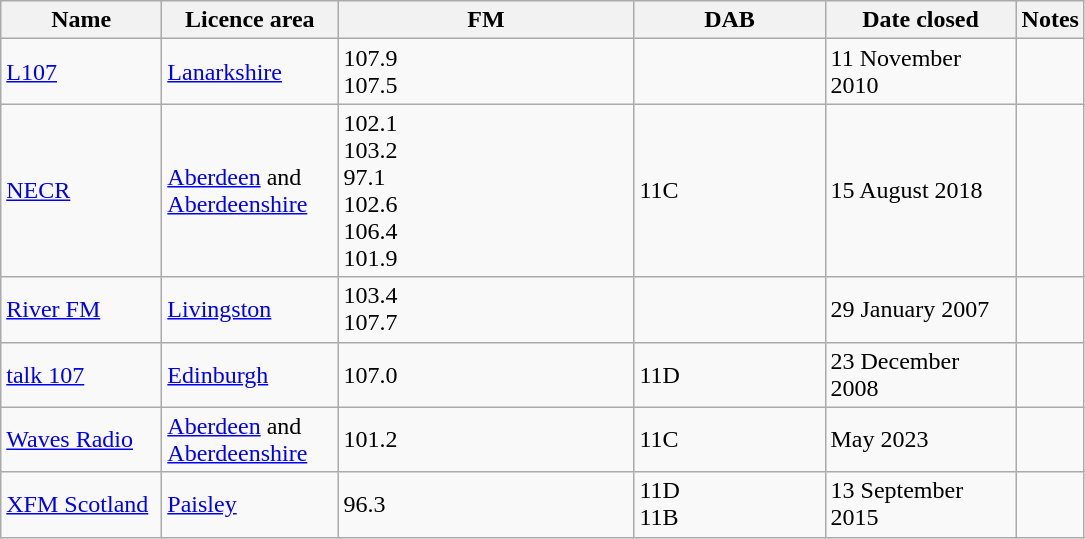<table class="wikitable sortable">
<tr>
<th width=100>Name</th>
<th width=110>Licence area</th>
<th width=190>FM</th>
<th width=120>DAB</th>
<th width=120>Date closed</th>
<th class=unsortable>Notes</th>
</tr>
<tr>
<td><a href='#'>L107</a></td>
<td><a href='#'>Lanarkshire</a></td>
<td>107.9<br>107.5 </td>
<td></td>
<td>11 November 2010</td>
<td></td>
</tr>
<tr>
<td><a href='#'>NECR</a></td>
<td><a href='#'>Aberdeen</a> and <a href='#'>Aberdeenshire</a></td>
<td>102.1 <br>103.2 <br>97.1 <br>102.6 <br>106.4 <br>101.9 </td>
<td>11C</td>
<td>15 August 2018</td>
<td></td>
</tr>
<tr>
<td><a href='#'>River FM</a></td>
<td><a href='#'>Livingston</a></td>
<td>103.4<br>107.7</td>
<td></td>
<td>29 January 2007</td>
<td></td>
</tr>
<tr>
<td><a href='#'>talk 107</a></td>
<td><a href='#'>Edinburgh</a></td>
<td>107.0</td>
<td>11D </td>
<td>23 December 2008</td>
<td></td>
</tr>
<tr>
<td><a href='#'>Waves Radio</a></td>
<td><a href='#'>Aberdeen</a> and <a href='#'>Aberdeenshire</a></td>
<td>101.2 </td>
<td>11C</td>
<td>May 2023</td>
<td></td>
</tr>
<tr>
<td><a href='#'>XFM Scotland</a></td>
<td><a href='#'>Paisley</a></td>
<td>96.3</td>
<td>11D <br>11B </td>
<td>13 September 2015</td>
<td></td>
</tr>
</table>
